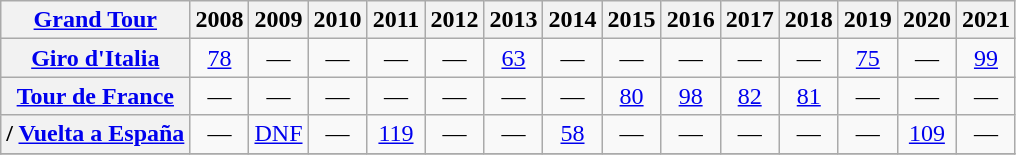<table class="wikitable plainrowheaders">
<tr>
<th scope="col"><a href='#'>Grand Tour</a></th>
<th scope="col">2008</th>
<th scope="col">2009</th>
<th scope="col">2010</th>
<th scope="col">2011</th>
<th scope="col">2012</th>
<th scope="col">2013</th>
<th scope="col">2014</th>
<th scope="col">2015</th>
<th scope="col">2016</th>
<th scope="col">2017</th>
<th scope="col">2018</th>
<th scope="col">2019</th>
<th scope="col">2020</th>
<th scope="col">2021</th>
</tr>
<tr style="text-align:center;">
<th scope="row"> <a href='#'>Giro d'Italia</a></th>
<td><a href='#'>78</a></td>
<td>—</td>
<td>—</td>
<td>—</td>
<td>—</td>
<td><a href='#'>63</a></td>
<td>—</td>
<td>—</td>
<td>—</td>
<td>—</td>
<td>—</td>
<td><a href='#'>75</a></td>
<td>—</td>
<td><a href='#'>99</a></td>
</tr>
<tr style="text-align:center;">
<th scope="row"> <a href='#'>Tour de France</a></th>
<td>—</td>
<td>—</td>
<td>—</td>
<td>—</td>
<td>—</td>
<td>—</td>
<td>—</td>
<td><a href='#'>80</a></td>
<td><a href='#'>98</a></td>
<td><a href='#'>82</a></td>
<td><a href='#'>81</a></td>
<td>—</td>
<td>—</td>
<td>—</td>
</tr>
<tr style="text-align:center;">
<th scope="row">/ <a href='#'>Vuelta a España</a></th>
<td>—</td>
<td><a href='#'>DNF</a></td>
<td>—</td>
<td><a href='#'>119</a></td>
<td>—</td>
<td>—</td>
<td><a href='#'>58</a></td>
<td>—</td>
<td>—</td>
<td>—</td>
<td>—</td>
<td>—</td>
<td><a href='#'>109</a></td>
<td>—</td>
</tr>
<tr style="text-align:center;">
</tr>
</table>
